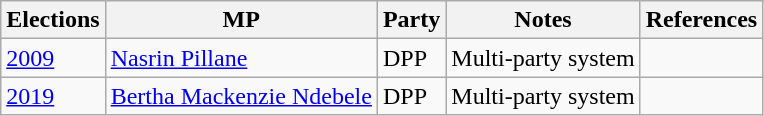<table class="wikitable">
<tr>
<th>Elections</th>
<th>MP</th>
<th>Party</th>
<th>Notes</th>
<th>References</th>
</tr>
<tr>
<td><a href='#'>2009</a></td>
<td><a href='#'>Nasrin Pillane</a></td>
<td>DPP</td>
<td>Multi-party system</td>
<td></td>
</tr>
<tr>
<td><a href='#'>2019</a></td>
<td><a href='#'>Bertha Mackenzie Ndebele</a></td>
<td>DPP</td>
<td>Multi-party system</td>
<td></td>
</tr>
</table>
